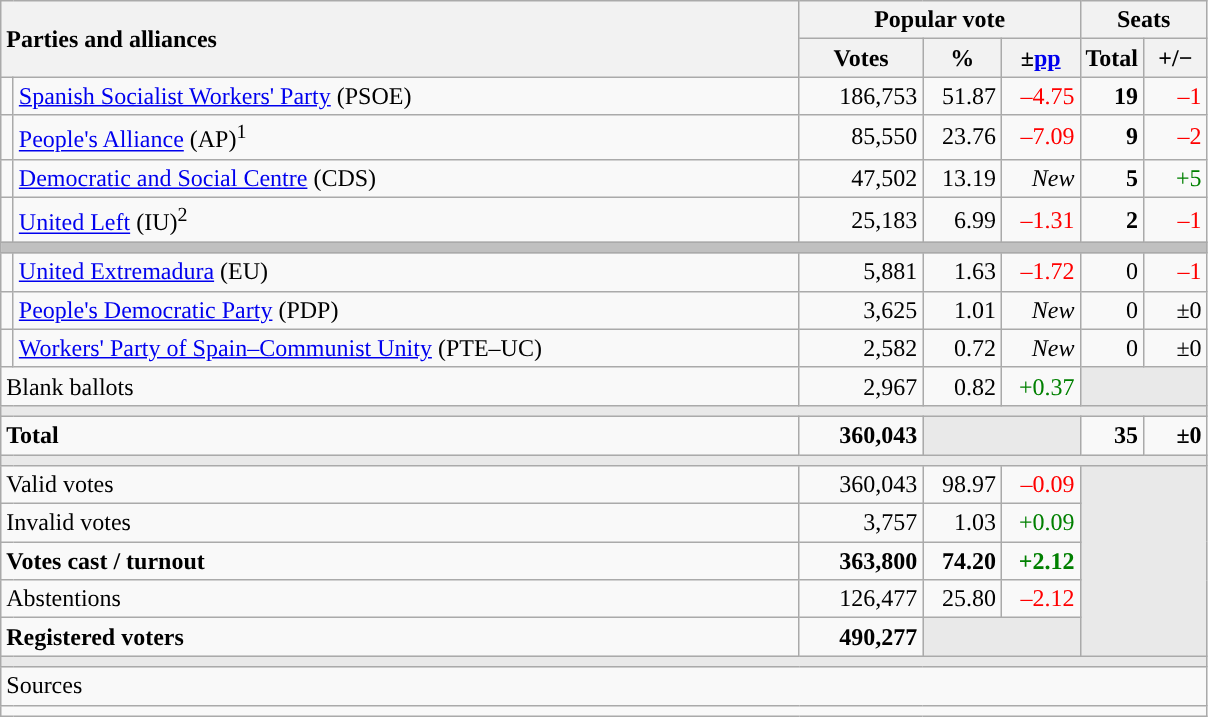<table class="wikitable" style="text-align:right;">
<tr>
<th style="text-align:left;" rowspan="2" colspan="2" width="525">Parties and alliances</th>
<th colspan="3">Popular vote</th>
<th colspan="2">Seats</th>
</tr>
<tr>
<th width="75">Votes</th>
<th width="45">%</th>
<th width="45">±<a href='#'>pp</a></th>
<th width="35">Total</th>
<th width="35">+/−</th>
</tr>
<tr>
<td width="1" style="color:inherit;background:"></td>
<td align="left"><a href='#'>Spanish Socialist Workers' Party</a> (PSOE)</td>
<td>186,753</td>
<td>51.87</td>
<td style="color:red;">–4.75</td>
<td><strong>19</strong></td>
<td style="color:red;">–1</td>
</tr>
<tr>
<td style="color:inherit;background:"></td>
<td align="left"><a href='#'>People's Alliance</a> (AP)<sup>1</sup></td>
<td>85,550</td>
<td>23.76</td>
<td style="color:red;">–7.09</td>
<td><strong>9</strong></td>
<td style="color:red;">–2</td>
</tr>
<tr>
<td style="color:inherit;background:"></td>
<td align="left"><a href='#'>Democratic and Social Centre</a> (CDS)</td>
<td>47,502</td>
<td>13.19</td>
<td><em>New</em></td>
<td><strong>5</strong></td>
<td style="color:green;">+5</td>
</tr>
<tr>
<td style="color:inherit;background:"></td>
<td align="left"><a href='#'>United Left</a> (IU)<sup>2</sup></td>
<td>25,183</td>
<td>6.99</td>
<td style="color:red;">–1.31</td>
<td><strong>2</strong></td>
<td style="color:red;">–1</td>
</tr>
<tr>
<td colspan="7" bgcolor="#C0C0C0"></td>
</tr>
<tr>
<td style="color:inherit;background:"></td>
<td align="left"><a href='#'>United Extremadura</a> (EU)</td>
<td>5,881</td>
<td>1.63</td>
<td style="color:red;">–1.72</td>
<td>0</td>
<td style="color:red;">–1</td>
</tr>
<tr>
<td style="color:inherit;background:"></td>
<td align="left"><a href='#'>People's Democratic Party</a> (PDP)</td>
<td>3,625</td>
<td>1.01</td>
<td><em>New</em></td>
<td>0</td>
<td>±0</td>
</tr>
<tr>
<td style="color:inherit;background:"></td>
<td align="left"><a href='#'>Workers' Party of Spain–Communist Unity</a> (PTE–UC)</td>
<td>2,582</td>
<td>0.72</td>
<td><em>New</em></td>
<td>0</td>
<td>±0</td>
</tr>
<tr>
<td align="left" colspan="2">Blank ballots</td>
<td>2,967</td>
<td>0.82</td>
<td style="color:green;">+0.37</td>
<td bgcolor="#E9E9E9" colspan="2"></td>
</tr>
<tr>
<td colspan="7" bgcolor="#E9E9E9"></td>
</tr>
<tr style="font-weight:bold;">
<td align="left" colspan="2">Total</td>
<td>360,043</td>
<td bgcolor="#E9E9E9" colspan="2"></td>
<td>35</td>
<td>±0</td>
</tr>
<tr>
<td colspan="7" bgcolor="#E9E9E9"></td>
</tr>
<tr>
<td align="left" colspan="2">Valid votes</td>
<td>360,043</td>
<td>98.97</td>
<td style="color:red;">–0.09</td>
<td bgcolor="#E9E9E9" colspan="2" rowspan="5"></td>
</tr>
<tr>
<td align="left" colspan="2">Invalid votes</td>
<td>3,757</td>
<td>1.03</td>
<td style="color:green;">+0.09</td>
</tr>
<tr style="font-weight:bold;">
<td align="left" colspan="2">Votes cast / turnout</td>
<td>363,800</td>
<td>74.20</td>
<td style="color:green;">+2.12</td>
</tr>
<tr>
<td align="left" colspan="2">Abstentions</td>
<td>126,477</td>
<td>25.80</td>
<td style="color:red;">–2.12</td>
</tr>
<tr style="font-weight:bold;">
<td align="left" colspan="2">Registered voters</td>
<td>490,277</td>
<td bgcolor="#E9E9E9" colspan="2"></td>
</tr>
<tr>
<td colspan="7" bgcolor="#E9E9E9"></td>
</tr>
<tr>
<td align="left" colspan="7">Sources</td>
</tr>
<tr>
<td colspan="7" style="text-align:left; max-width:790px;"></td>
</tr>
</table>
